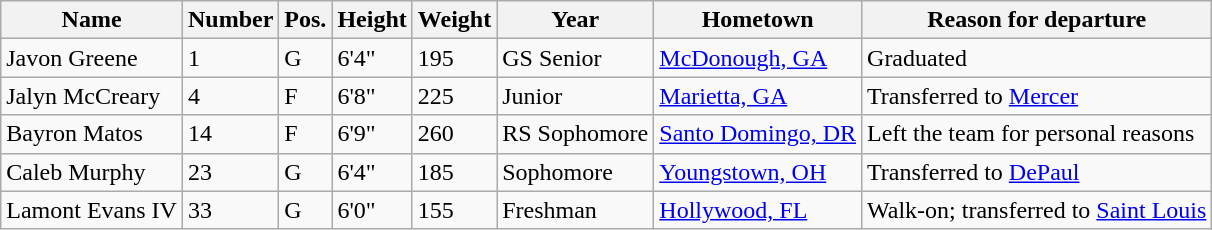<table class="wikitable sortable" border="1">
<tr>
<th>Name</th>
<th>Number</th>
<th>Pos.</th>
<th>Height</th>
<th>Weight</th>
<th>Year</th>
<th>Hometown</th>
<th class="unsortable">Reason for departure</th>
</tr>
<tr>
<td>Javon Greene</td>
<td>1</td>
<td>G</td>
<td>6'4"</td>
<td>195</td>
<td>GS Senior</td>
<td><a href='#'>McDonough, GA</a></td>
<td>Graduated</td>
</tr>
<tr>
<td>Jalyn McCreary</td>
<td>4</td>
<td>F</td>
<td>6'8"</td>
<td>225</td>
<td>Junior</td>
<td><a href='#'>Marietta, GA</a></td>
<td>Transferred to <a href='#'>Mercer</a></td>
</tr>
<tr>
<td>Bayron Matos</td>
<td>14</td>
<td>F</td>
<td>6'9"</td>
<td>260</td>
<td>RS Sophomore</td>
<td><a href='#'>Santo Domingo, DR</a></td>
<td>Left the team for personal reasons</td>
</tr>
<tr>
<td>Caleb Murphy</td>
<td>23</td>
<td>G</td>
<td>6'4"</td>
<td>185</td>
<td>Sophomore</td>
<td><a href='#'>Youngstown, OH</a></td>
<td>Transferred to <a href='#'>DePaul</a></td>
</tr>
<tr>
<td>Lamont Evans IV</td>
<td>33</td>
<td>G</td>
<td>6'0"</td>
<td>155</td>
<td>Freshman</td>
<td><a href='#'>Hollywood, FL</a></td>
<td>Walk-on; transferred to <a href='#'>Saint Louis</a></td>
</tr>
</table>
